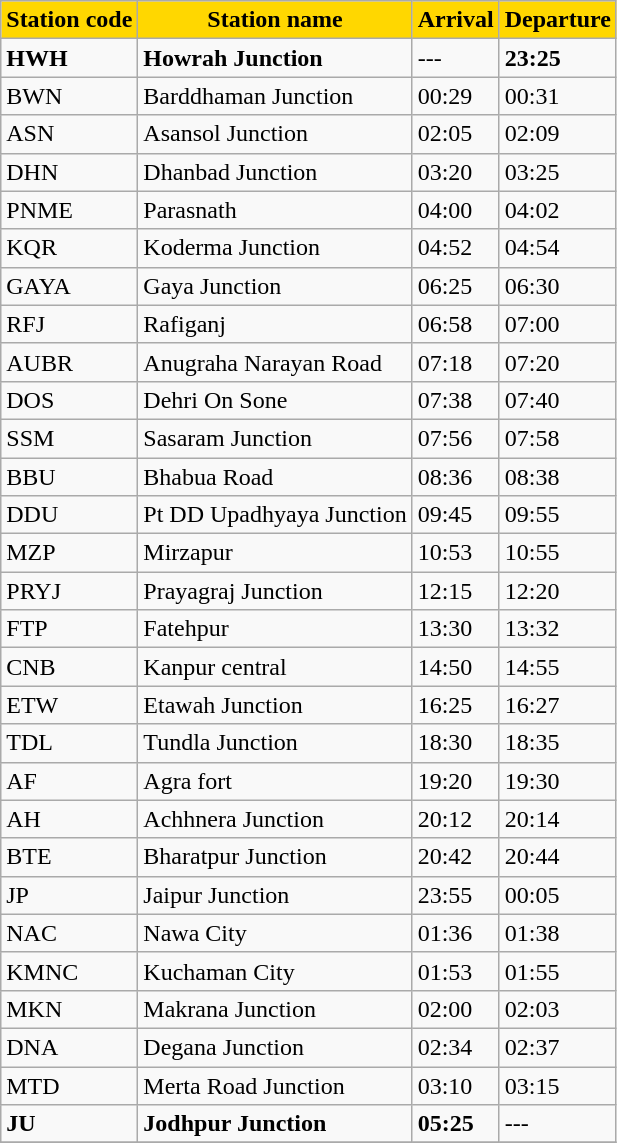<table class="wikitable">
<tr>
<th style="background:gold;">Station code</th>
<th ! style="background:gold;">Station name</th>
<th ! style="background:gold;">Arrival</th>
<th ! style="background:gold;">Departure</th>
</tr>
<tr>
<td><strong>HWH</strong></td>
<td><strong>Howrah Junction</strong></td>
<td>---</td>
<td><strong>23:25</strong></td>
</tr>
<tr>
<td>BWN</td>
<td>Barddhaman Junction</td>
<td>00:29</td>
<td>00:31</td>
</tr>
<tr>
<td>ASN</td>
<td>Asansol Junction</td>
<td>02:05</td>
<td>02:09</td>
</tr>
<tr>
<td>DHN</td>
<td>Dhanbad Junction</td>
<td>03:20</td>
<td>03:25</td>
</tr>
<tr>
<td>PNME</td>
<td>Parasnath</td>
<td>04:00</td>
<td>04:02</td>
</tr>
<tr>
<td>KQR</td>
<td>Koderma Junction</td>
<td>04:52</td>
<td>04:54</td>
</tr>
<tr>
<td>GAYA</td>
<td>Gaya Junction</td>
<td>06:25</td>
<td>06:30</td>
</tr>
<tr>
<td>RFJ</td>
<td>Rafiganj</td>
<td>06:58</td>
<td>07:00</td>
</tr>
<tr>
<td>AUBR</td>
<td>Anugraha Narayan Road</td>
<td>07:18</td>
<td>07:20</td>
</tr>
<tr>
<td>DOS</td>
<td>Dehri On Sone</td>
<td>07:38</td>
<td>07:40</td>
</tr>
<tr>
<td>SSM</td>
<td>Sasaram Junction</td>
<td>07:56</td>
<td>07:58</td>
</tr>
<tr>
<td>BBU</td>
<td>Bhabua Road</td>
<td>08:36</td>
<td>08:38</td>
</tr>
<tr>
<td>DDU</td>
<td>Pt DD Upadhyaya Junction</td>
<td>09:45</td>
<td>09:55</td>
</tr>
<tr>
<td>MZP</td>
<td>Mirzapur</td>
<td>10:53</td>
<td>10:55</td>
</tr>
<tr>
<td>PRYJ</td>
<td>Prayagraj Junction</td>
<td>12:15</td>
<td>12:20</td>
</tr>
<tr>
<td>FTP</td>
<td>Fatehpur</td>
<td>13:30</td>
<td>13:32</td>
</tr>
<tr>
<td>CNB</td>
<td>Kanpur central</td>
<td>14:50</td>
<td>14:55</td>
</tr>
<tr>
<td>ETW</td>
<td>Etawah Junction</td>
<td>16:25</td>
<td>16:27</td>
</tr>
<tr>
<td>TDL</td>
<td>Tundla Junction</td>
<td>18:30</td>
<td>18:35</td>
</tr>
<tr>
<td>AF</td>
<td>Agra fort</td>
<td>19:20</td>
<td>19:30</td>
</tr>
<tr>
<td>AH</td>
<td>Achhnera Junction</td>
<td>20:12</td>
<td>20:14</td>
</tr>
<tr>
<td>BTE</td>
<td>Bharatpur Junction</td>
<td>20:42</td>
<td>20:44</td>
</tr>
<tr>
<td>JP</td>
<td>Jaipur Junction</td>
<td>23:55</td>
<td>00:05</td>
</tr>
<tr>
<td>NAC</td>
<td>Nawa City</td>
<td>01:36</td>
<td>01:38</td>
</tr>
<tr>
<td>KMNC</td>
<td>Kuchaman City</td>
<td>01:53</td>
<td>01:55</td>
</tr>
<tr>
<td>MKN</td>
<td>Makrana Junction</td>
<td>02:00</td>
<td>02:03</td>
</tr>
<tr>
<td>DNA</td>
<td>Degana Junction</td>
<td>02:34</td>
<td>02:37</td>
</tr>
<tr>
<td>MTD</td>
<td>Merta Road Junction</td>
<td>03:10</td>
<td>03:15</td>
</tr>
<tr>
<td><strong>JU</strong></td>
<td><strong>Jodhpur Junction</strong></td>
<td><strong>05:25</strong></td>
<td>---</td>
</tr>
<tr>
</tr>
</table>
